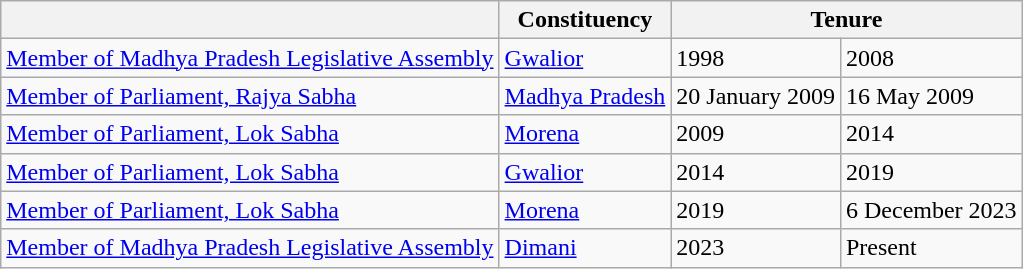<table class="wikitable">
<tr>
<th></th>
<th>Constituency</th>
<th colspan="2">Tenure</th>
</tr>
<tr>
<td><a href='#'>Member of Madhya Pradesh Legislative Assembly</a></td>
<td><a href='#'>Gwalior</a></td>
<td>1998</td>
<td>2008</td>
</tr>
<tr>
<td><a href='#'>Member of Parliament, Rajya Sabha</a></td>
<td><a href='#'>Madhya Pradesh</a></td>
<td>20 January 2009</td>
<td>16 May 2009</td>
</tr>
<tr>
<td><a href='#'>Member of Parliament, Lok Sabha</a></td>
<td><a href='#'>Morena</a></td>
<td>2009</td>
<td>2014</td>
</tr>
<tr>
<td><a href='#'>Member of Parliament, Lok Sabha</a></td>
<td><a href='#'>Gwalior</a></td>
<td>2014</td>
<td>2019</td>
</tr>
<tr>
<td><a href='#'>Member of Parliament, Lok Sabha</a></td>
<td><a href='#'>Morena</a></td>
<td>2019</td>
<td>6 December 2023</td>
</tr>
<tr>
<td><a href='#'>Member of Madhya Pradesh Legislative Assembly</a></td>
<td><a href='#'>Dimani</a></td>
<td>2023</td>
<td>Present</td>
</tr>
</table>
